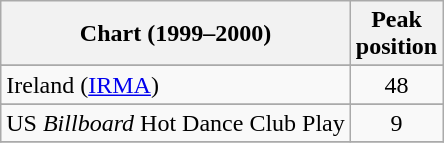<table class="wikitable sortable">
<tr>
<th align="left">Chart (1999–2000)</th>
<th align="center">Peak<br>position</th>
</tr>
<tr>
</tr>
<tr>
</tr>
<tr>
<td align="left">Ireland (<a href='#'>IRMA</a>)</td>
<td align="center">48</td>
</tr>
<tr>
</tr>
<tr>
</tr>
<tr>
</tr>
<tr>
</tr>
<tr>
<td align="left">US <em>Billboard</em> Hot Dance Club Play</td>
<td align="center">9</td>
</tr>
<tr>
</tr>
</table>
